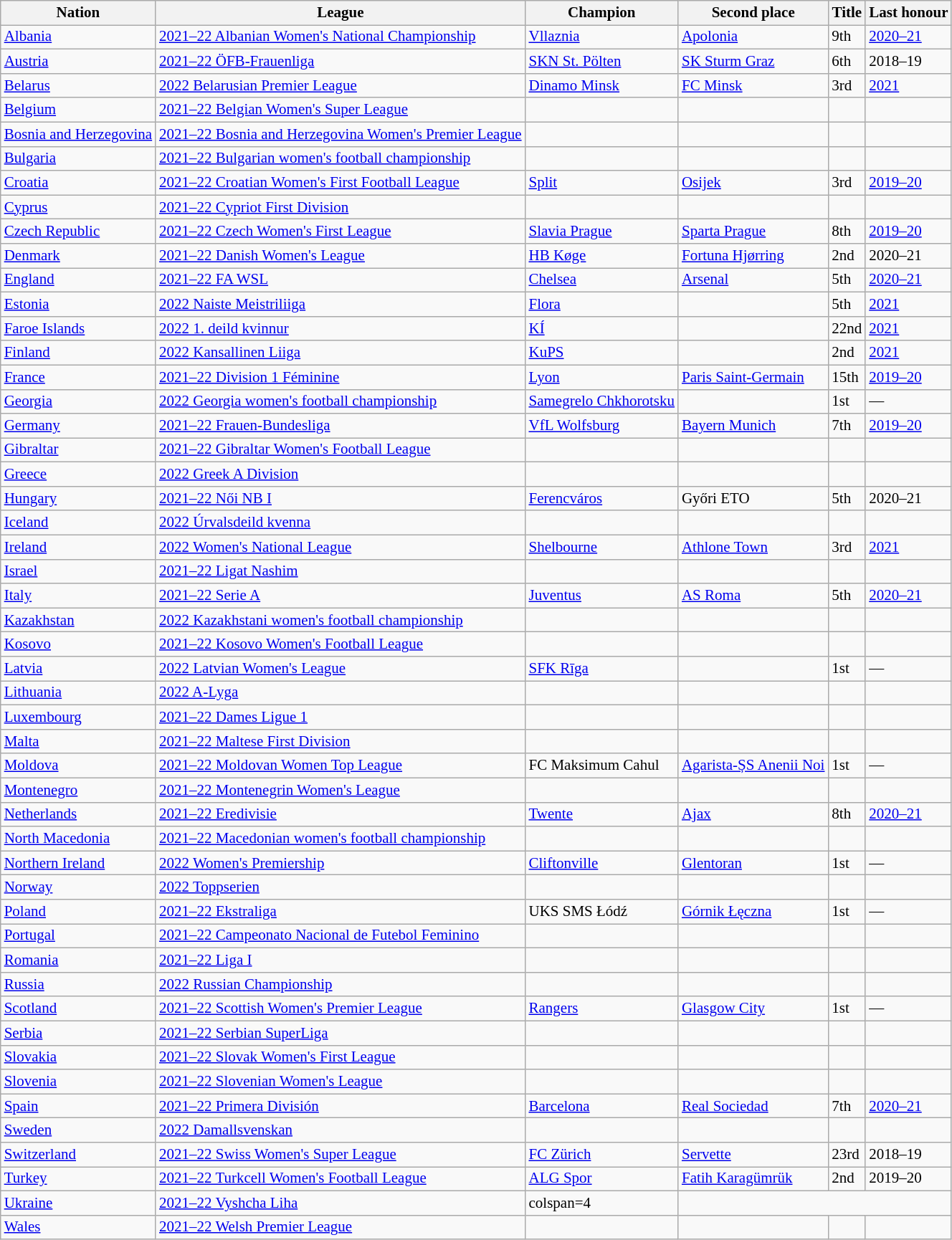<table class=wikitable style="font-size:14px">
<tr>
<th>Nation</th>
<th>League</th>
<th>Champion</th>
<th>Second place</th>
<th data-sort-type="number">Title</th>
<th>Last honour</th>
</tr>
<tr>
<td align=left> <a href='#'>Albania</a></td>
<td align=left><a href='#'>2021–22 Albanian Women's National Championship</a></td>
<td align=left><a href='#'>Vllaznia</a></td>
<td align=left><a href='#'>Apolonia</a></td>
<td align=left>9th</td>
<td align=left><a href='#'>2020–21</a></td>
</tr>
<tr>
<td align=left> <a href='#'>Austria</a></td>
<td align=left><a href='#'>2021–22 ÖFB-Frauenliga</a></td>
<td><a href='#'>SKN St. Pölten</a></td>
<td><a href='#'>SK Sturm Graz</a></td>
<td>6th</td>
<td>2018–19</td>
</tr>
<tr>
<td align=left> <a href='#'>Belarus</a></td>
<td align=left><a href='#'>2022 Belarusian Premier League</a></td>
<td><a href='#'>Dinamo Minsk</a></td>
<td><a href='#'>FC Minsk</a></td>
<td>3rd</td>
<td><a href='#'>2021</a></td>
</tr>
<tr>
<td align=left> <a href='#'>Belgium</a></td>
<td align=left><a href='#'>2021–22 Belgian Women's Super League</a></td>
<td></td>
<td></td>
<td></td>
<td></td>
</tr>
<tr>
<td align=left> <a href='#'>Bosnia and Herzegovina</a></td>
<td align=left><a href='#'>2021–22 Bosnia and Herzegovina Women's Premier League</a></td>
<td></td>
<td></td>
<td></td>
<td></td>
</tr>
<tr>
<td align=left> <a href='#'>Bulgaria</a></td>
<td align=left><a href='#'>2021–22 Bulgarian women's football championship</a></td>
<td></td>
<td></td>
<td></td>
<td></td>
</tr>
<tr>
<td align=left> <a href='#'>Croatia</a></td>
<td align=left><a href='#'>2021–22 Croatian Women's First Football League</a></td>
<td><a href='#'>Split</a></td>
<td><a href='#'>Osijek</a></td>
<td>3rd</td>
<td><a href='#'>2019–20</a></td>
</tr>
<tr>
<td align=left> <a href='#'>Cyprus</a></td>
<td align=left><a href='#'>2021–22 Cypriot First Division</a></td>
<td></td>
<td></td>
<td></td>
<td></td>
</tr>
<tr>
<td align=left> <a href='#'>Czech Republic</a></td>
<td align=left><a href='#'>2021–22 Czech Women's First League</a></td>
<td><a href='#'>Slavia Prague</a></td>
<td><a href='#'>Sparta Prague</a></td>
<td>8th</td>
<td><a href='#'>2019–20</a></td>
</tr>
<tr>
<td align=left> <a href='#'>Denmark</a></td>
<td align=left><a href='#'>2021–22 Danish Women's League</a></td>
<td><a href='#'>HB Køge</a></td>
<td><a href='#'>Fortuna Hjørring</a></td>
<td>2nd</td>
<td>2020–21</td>
</tr>
<tr>
<td align=left> <a href='#'>England</a></td>
<td align=left><a href='#'>2021–22 FA WSL</a></td>
<td><a href='#'>Chelsea</a></td>
<td><a href='#'>Arsenal</a></td>
<td>5th</td>
<td><a href='#'>2020–21</a></td>
</tr>
<tr>
<td align=left> <a href='#'>Estonia</a></td>
<td align=left><a href='#'>2022 Naiste Meistriliiga</a></td>
<td><a href='#'>Flora</a></td>
<td></td>
<td>5th</td>
<td><a href='#'>2021</a></td>
</tr>
<tr>
<td align=left> <a href='#'>Faroe Islands</a></td>
<td align=left><a href='#'>2022 1. deild kvinnur</a></td>
<td><a href='#'>KÍ</a></td>
<td></td>
<td>22nd</td>
<td><a href='#'>2021</a></td>
</tr>
<tr>
<td align=left> <a href='#'>Finland</a></td>
<td align=left><a href='#'>2022 Kansallinen Liiga</a></td>
<td><a href='#'>KuPS</a></td>
<td></td>
<td>2nd</td>
<td><a href='#'>2021</a></td>
</tr>
<tr>
<td align=left> <a href='#'>France</a></td>
<td align=left><a href='#'>2021–22 Division 1 Féminine</a></td>
<td><a href='#'>Lyon</a></td>
<td><a href='#'>Paris Saint-Germain</a></td>
<td>15th</td>
<td><a href='#'>2019–20</a></td>
</tr>
<tr>
<td align=left> <a href='#'>Georgia</a></td>
<td align=left><a href='#'>2022 Georgia women's football championship</a></td>
<td><a href='#'>Samegrelo Chkhorotsku</a></td>
<td></td>
<td>1st</td>
<td>—</td>
</tr>
<tr>
<td align=left> <a href='#'>Germany</a></td>
<td align=left><a href='#'>2021–22 Frauen-Bundesliga</a></td>
<td><a href='#'>VfL Wolfsburg</a></td>
<td><a href='#'>Bayern Munich</a></td>
<td>7th</td>
<td><a href='#'>2019–20</a></td>
</tr>
<tr>
<td align=left> <a href='#'>Gibraltar</a></td>
<td align=left><a href='#'>2021–22 Gibraltar Women's Football League</a></td>
<td></td>
<td></td>
<td></td>
<td></td>
</tr>
<tr>
<td align=left> <a href='#'>Greece</a></td>
<td align=left><a href='#'>2022 Greek A Division</a></td>
<td></td>
<td></td>
<td></td>
<td></td>
</tr>
<tr>
<td align=left> <a href='#'>Hungary</a></td>
<td align=left><a href='#'>2021–22 Női NB I</a></td>
<td><a href='#'>Ferencváros</a></td>
<td>Győri ETO</td>
<td>5th</td>
<td>2020–21</td>
</tr>
<tr>
<td align=left> <a href='#'>Iceland</a></td>
<td align=left><a href='#'>2022 Úrvalsdeild kvenna</a></td>
<td></td>
<td></td>
<td></td>
<td></td>
</tr>
<tr>
<td align=left> <a href='#'>Ireland</a></td>
<td align=left><a href='#'>2022 Women's National League</a></td>
<td><a href='#'>Shelbourne</a></td>
<td><a href='#'>Athlone Town</a></td>
<td>3rd</td>
<td><a href='#'>2021</a></td>
</tr>
<tr>
<td align=left> <a href='#'>Israel</a></td>
<td align=left><a href='#'>2021–22 Ligat Nashim</a></td>
<td></td>
<td></td>
<td></td>
<td></td>
</tr>
<tr>
<td align=left> <a href='#'>Italy</a></td>
<td align=left><a href='#'>2021–22 Serie A</a></td>
<td><a href='#'>Juventus</a></td>
<td><a href='#'>AS Roma</a></td>
<td>5th</td>
<td><a href='#'>2020–21</a></td>
</tr>
<tr>
<td align=left> <a href='#'>Kazakhstan</a></td>
<td align=left><a href='#'>2022 Kazakhstani women's football championship</a></td>
<td></td>
<td></td>
<td></td>
<td></td>
</tr>
<tr>
<td align=left> <a href='#'>Kosovo</a></td>
<td align=left><a href='#'>2021–22 Kosovo Women's Football League</a></td>
<td></td>
<td></td>
<td></td>
<td></td>
</tr>
<tr>
<td align=left> <a href='#'>Latvia</a></td>
<td align=left><a href='#'>2022 Latvian Women's League</a></td>
<td><a href='#'>SFK Rīga</a></td>
<td></td>
<td>1st</td>
<td>—</td>
</tr>
<tr>
<td align=left> <a href='#'>Lithuania</a></td>
<td align=left><a href='#'>2022 A-Lyga</a></td>
<td></td>
<td></td>
<td></td>
<td></td>
</tr>
<tr>
<td align=left> <a href='#'>Luxembourg</a></td>
<td align=left><a href='#'>2021–22 Dames Ligue 1</a></td>
<td></td>
<td></td>
<td></td>
<td></td>
</tr>
<tr>
<td align=left> <a href='#'>Malta</a></td>
<td align=left><a href='#'>2021–22 Maltese First Division</a></td>
<td></td>
<td></td>
<td></td>
<td></td>
</tr>
<tr>
<td align=left> <a href='#'>Moldova</a></td>
<td align=left><a href='#'>2021–22 Moldovan Women Top League</a></td>
<td>FC Maksimum Cahul</td>
<td><a href='#'>Agarista-ȘS Anenii Noi</a></td>
<td>1st</td>
<td>—</td>
</tr>
<tr>
<td align=left> <a href='#'>Montenegro</a></td>
<td align=left><a href='#'>2021–22 Montenegrin Women's League</a></td>
<td></td>
<td></td>
<td></td>
<td></td>
</tr>
<tr>
<td align=left> <a href='#'>Netherlands</a></td>
<td align=left><a href='#'>2021–22 Eredivisie</a></td>
<td align=left><a href='#'>Twente</a></td>
<td align=left><a href='#'>Ajax</a></td>
<td align=left>8th</td>
<td align=left><a href='#'>2020–21</a></td>
</tr>
<tr>
<td align=left> <a href='#'>North Macedonia</a></td>
<td align=left><a href='#'>2021–22 Macedonian women's football championship</a></td>
<td></td>
<td></td>
<td></td>
<td></td>
</tr>
<tr>
<td align=left> <a href='#'>Northern Ireland</a></td>
<td align=left><a href='#'>2022 Women's Premiership</a></td>
<td><a href='#'>Cliftonville</a></td>
<td><a href='#'>Glentoran</a></td>
<td>1st</td>
<td>—</td>
</tr>
<tr>
<td align=left> <a href='#'>Norway</a></td>
<td align=left><a href='#'>2022 Toppserien</a></td>
<td></td>
<td></td>
<td></td>
<td></td>
</tr>
<tr>
<td align=left> <a href='#'>Poland</a></td>
<td align=left><a href='#'>2021–22 Ekstraliga</a></td>
<td>UKS SMS Łódź</td>
<td><a href='#'>Górnik Łęczna</a></td>
<td>1st</td>
<td>—</td>
</tr>
<tr>
<td align=left> <a href='#'>Portugal</a></td>
<td align=left><a href='#'>2021–22 Campeonato Nacional de Futebol Feminino</a></td>
<td></td>
<td></td>
<td></td>
<td></td>
</tr>
<tr>
<td align=left> <a href='#'>Romania</a></td>
<td align=left><a href='#'>2021–22 Liga I</a></td>
<td></td>
<td></td>
<td></td>
<td></td>
</tr>
<tr>
<td align=left> <a href='#'>Russia</a></td>
<td align=left><a href='#'>2022 Russian Championship</a></td>
<td></td>
<td></td>
<td></td>
<td></td>
</tr>
<tr>
<td align=left> <a href='#'>Scotland</a></td>
<td align=left><a href='#'>2021–22 Scottish Women's Premier League</a></td>
<td><a href='#'>Rangers</a></td>
<td><a href='#'>Glasgow City</a></td>
<td>1st</td>
<td>—</td>
</tr>
<tr>
<td align=left> <a href='#'>Serbia</a></td>
<td align=left><a href='#'>2021–22 Serbian SuperLiga</a></td>
<td></td>
<td></td>
<td></td>
<td></td>
</tr>
<tr>
<td align=left> <a href='#'>Slovakia</a></td>
<td align=left><a href='#'>2021–22 Slovak Women's First League</a></td>
<td></td>
<td></td>
<td></td>
<td></td>
</tr>
<tr>
<td align=left> <a href='#'>Slovenia</a></td>
<td align=left><a href='#'>2021–22 Slovenian Women's League</a></td>
<td></td>
<td></td>
<td></td>
<td></td>
</tr>
<tr>
<td align=left> <a href='#'>Spain</a></td>
<td align=left><a href='#'>2021–22 Primera División</a></td>
<td><a href='#'>Barcelona</a></td>
<td><a href='#'>Real Sociedad</a></td>
<td>7th</td>
<td><a href='#'>2020–21</a></td>
</tr>
<tr>
<td align=left> <a href='#'>Sweden</a></td>
<td align=left><a href='#'>2022 Damallsvenskan</a></td>
<td></td>
<td></td>
<td></td>
<td></td>
</tr>
<tr>
<td align=left> <a href='#'>Switzerland</a></td>
<td align=left><a href='#'>2021–22 Swiss Women's Super League</a></td>
<td><a href='#'>FC Zürich</a></td>
<td><a href='#'>Servette</a></td>
<td>23rd</td>
<td>2018–19</td>
</tr>
<tr>
<td align=left> <a href='#'>Turkey</a></td>
<td align=left><a href='#'>2021–22 Turkcell Women's Football League</a></td>
<td><a href='#'>ALG Spor</a></td>
<td><a href='#'>Fatih Karagümrük</a></td>
<td>2nd</td>
<td>2019–20</td>
</tr>
<tr>
<td align=left> <a href='#'>Ukraine</a></td>
<td align=left><a href='#'>2021–22 Vyshcha Liha</a></td>
<td>colspan=4 </td>
</tr>
<tr>
<td align=left> <a href='#'>Wales</a></td>
<td align=left><a href='#'>2021–22 Welsh Premier League</a></td>
<td></td>
<td></td>
<td></td>
<td></td>
</tr>
</table>
